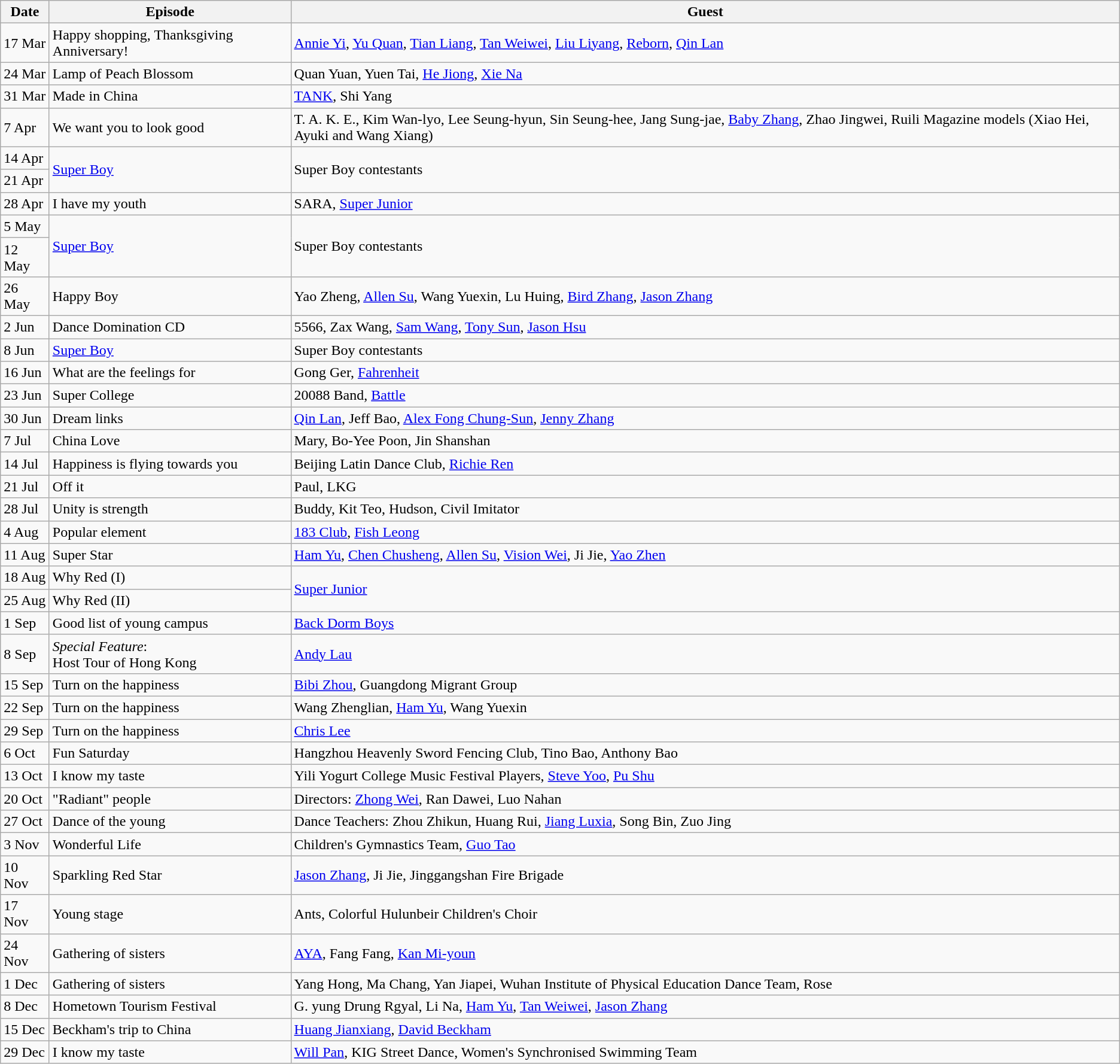<table class="wikitable">
<tr>
<th scope="col">Date</th>
<th scope="col">Episode</th>
<th scope="col">Guest</th>
</tr>
<tr>
<td>17 Mar</td>
<td>Happy shopping, Thanksgiving Anniversary!</td>
<td><a href='#'>Annie Yi</a>, <a href='#'>Yu Quan</a>, <a href='#'>Tian Liang</a>, <a href='#'>Tan Weiwei</a>, <a href='#'>Liu Liyang</a>, <a href='#'>Reborn</a>, <a href='#'>Qin Lan</a></td>
</tr>
<tr>
<td>24 Mar</td>
<td>Lamp of Peach Blossom</td>
<td>Quan Yuan, Yuen Tai, <a href='#'>He Jiong</a>, <a href='#'>Xie Na</a></td>
</tr>
<tr>
<td>31 Mar</td>
<td>Made in China</td>
<td><a href='#'>TANK</a>, Shi Yang</td>
</tr>
<tr>
<td>7 Apr</td>
<td>We want you to look good</td>
<td>T. A. K. E., Kim Wan-lyo, Lee Seung-hyun, Sin Seung-hee, Jang Sung-jae, <a href='#'>Baby Zhang</a>, Zhao Jingwei, Ruili Magazine models (Xiao Hei, Ayuki and Wang Xiang)</td>
</tr>
<tr>
<td>14 Apr</td>
<td rowspan="2"><a href='#'>Super Boy</a></td>
<td rowspan="2">Super Boy contestants</td>
</tr>
<tr>
<td>21 Apr</td>
</tr>
<tr>
<td>28 Apr</td>
<td>I have my youth</td>
<td>SARA, <a href='#'>Super Junior</a></td>
</tr>
<tr>
<td>5 May</td>
<td rowspan="2"><a href='#'>Super Boy</a></td>
<td rowspan="2">Super Boy contestants</td>
</tr>
<tr>
<td>12 May</td>
</tr>
<tr>
<td>26 May</td>
<td>Happy Boy</td>
<td>Yao Zheng, <a href='#'>Allen Su</a>, Wang Yuexin, Lu Huing, <a href='#'>Bird Zhang</a>, <a href='#'>Jason Zhang</a></td>
</tr>
<tr>
<td>2 Jun</td>
<td>Dance Domination CD</td>
<td>5566, Zax Wang, <a href='#'>Sam Wang</a>, <a href='#'>Tony Sun</a>, <a href='#'>Jason Hsu</a></td>
</tr>
<tr>
<td>8 Jun</td>
<td><a href='#'>Super Boy</a></td>
<td>Super Boy contestants</td>
</tr>
<tr>
<td>16 Jun</td>
<td>What are the feelings for</td>
<td>Gong Ger, <a href='#'>Fahrenheit</a></td>
</tr>
<tr>
<td>23 Jun</td>
<td>Super College</td>
<td>20088 Band, <a href='#'>Battle</a></td>
</tr>
<tr>
<td>30 Jun</td>
<td>Dream links</td>
<td><a href='#'>Qin Lan</a>, Jeff Bao, <a href='#'>Alex Fong Chung-Sun</a>, <a href='#'>Jenny Zhang</a></td>
</tr>
<tr>
<td>7 Jul</td>
<td>China Love</td>
<td>Mary, Bo-Yee Poon, Jin Shanshan</td>
</tr>
<tr>
<td>14 Jul</td>
<td>Happiness is flying towards you</td>
<td>Beijing Latin Dance Club, <a href='#'>Richie Ren</a></td>
</tr>
<tr>
<td>21 Jul</td>
<td>Off it</td>
<td>Paul, LKG</td>
</tr>
<tr>
<td>28 Jul</td>
<td>Unity is strength</td>
<td>Buddy, Kit Teo, Hudson, Civil Imitator</td>
</tr>
<tr>
<td>4 Aug</td>
<td>Popular element</td>
<td><a href='#'>183 Club</a>, <a href='#'>Fish Leong</a></td>
</tr>
<tr>
<td>11 Aug</td>
<td>Super Star</td>
<td><a href='#'>Ham Yu</a>, <a href='#'>Chen Chusheng</a>, <a href='#'>Allen Su</a>, <a href='#'>Vision Wei</a>, Ji Jie, <a href='#'>Yao Zhen</a></td>
</tr>
<tr>
<td>18 Aug</td>
<td>Why Red (I)</td>
<td rowspan="2"><a href='#'>Super Junior</a></td>
</tr>
<tr>
<td>25 Aug</td>
<td>Why Red (II)</td>
</tr>
<tr>
<td>1 Sep</td>
<td>Good list of young campus</td>
<td><a href='#'>Back Dorm Boys</a></td>
</tr>
<tr>
<td>8 Sep</td>
<td><em>Special Feature</em>: <br>Host Tour of Hong Kong</td>
<td><a href='#'>Andy Lau</a></td>
</tr>
<tr>
<td>15 Sep</td>
<td>Turn on the happiness</td>
<td><a href='#'>Bibi Zhou</a>, Guangdong Migrant Group</td>
</tr>
<tr>
<td>22 Sep</td>
<td>Turn on the happiness</td>
<td>Wang Zhenglian, <a href='#'>Ham Yu</a>, Wang Yuexin</td>
</tr>
<tr>
<td>29 Sep</td>
<td>Turn on the happiness</td>
<td><a href='#'>Chris Lee</a></td>
</tr>
<tr>
<td>6 Oct</td>
<td>Fun Saturday</td>
<td>Hangzhou Heavenly Sword Fencing Club, Tino Bao, Anthony Bao</td>
</tr>
<tr>
<td>13 Oct</td>
<td>I know my taste</td>
<td>Yili Yogurt College Music Festival Players, <a href='#'>Steve Yoo</a>, <a href='#'>Pu Shu</a></td>
</tr>
<tr>
<td>20 Oct</td>
<td>"Radiant" people</td>
<td>Directors: <a href='#'>Zhong Wei</a>, Ran Dawei, Luo Nahan</td>
</tr>
<tr>
<td>27 Oct</td>
<td>Dance of the young</td>
<td>Dance Teachers: Zhou Zhikun, Huang Rui, <a href='#'>Jiang Luxia</a>, Song Bin, Zuo Jing</td>
</tr>
<tr>
<td>3 Nov</td>
<td>Wonderful Life</td>
<td>Children's Gymnastics Team, <a href='#'>Guo Tao</a></td>
</tr>
<tr>
<td>10 Nov</td>
<td>Sparkling Red Star</td>
<td><a href='#'>Jason Zhang</a>, Ji Jie, Jinggangshan Fire Brigade</td>
</tr>
<tr>
<td>17 Nov</td>
<td>Young stage</td>
<td>Ants, Colorful Hulunbeir Children's Choir</td>
</tr>
<tr>
<td>24 Nov</td>
<td>Gathering of sisters</td>
<td><a href='#'>AYA</a>, Fang Fang, <a href='#'>Kan Mi-youn</a></td>
</tr>
<tr>
<td>1 Dec</td>
<td>Gathering of sisters</td>
<td>Yang Hong, Ma Chang, Yan Jiapei, Wuhan Institute of Physical Education Dance Team, Rose</td>
</tr>
<tr>
<td>8 Dec</td>
<td>Hometown Tourism Festival</td>
<td>G. yung Drung Rgyal, Li Na, <a href='#'>Ham Yu</a>, <a href='#'>Tan Weiwei</a>, <a href='#'>Jason Zhang</a></td>
</tr>
<tr>
<td>15 Dec</td>
<td>Beckham's trip to China</td>
<td><a href='#'>Huang Jianxiang</a>, <a href='#'>David Beckham</a></td>
</tr>
<tr>
<td>29 Dec</td>
<td>I know my taste</td>
<td><a href='#'>Will Pan</a>, KIG Street Dance, Women's Synchronised Swimming Team</td>
</tr>
</table>
